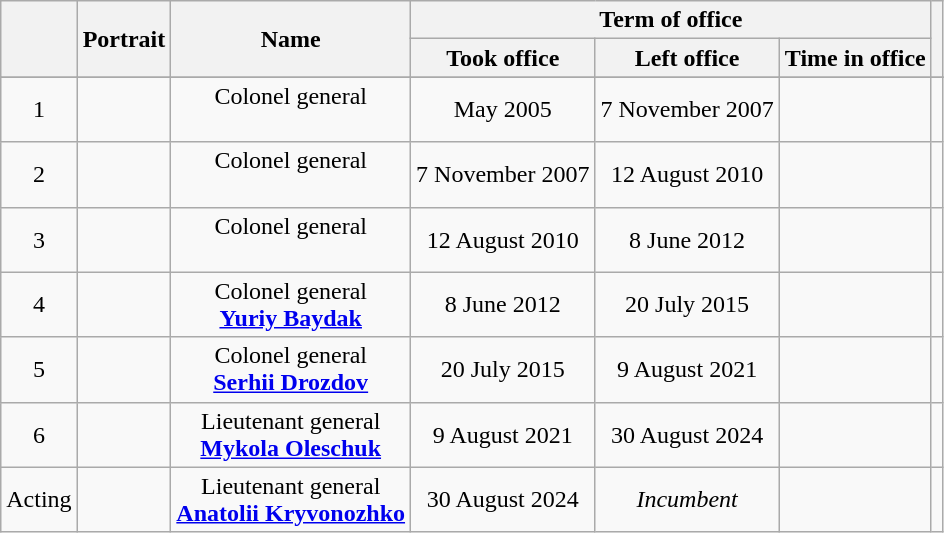<table class="wikitable" style="text-align:center">
<tr>
<th rowspan=2></th>
<th rowspan=2>Portrait</th>
<th rowspan=2>Name<br></th>
<th colspan=3>Term of office</th>
<th rowspan=2></th>
</tr>
<tr>
<th>Took office</th>
<th>Left office</th>
<th>Time in office</th>
</tr>
<tr>
</tr>
<tr>
<td>1</td>
<td></td>
<td>Colonel general<br><strong></strong><br></td>
<td>May 2005</td>
<td>7 November 2007</td>
<td></td>
<td></td>
</tr>
<tr>
<td>2</td>
<td></td>
<td>Colonel general<br><strong></strong><br></td>
<td>7 November 2007</td>
<td>12 August 2010</td>
<td></td>
<td></td>
</tr>
<tr>
<td>3</td>
<td></td>
<td>Colonel general<br><strong></strong><br></td>
<td>12 August 2010</td>
<td>8 June 2012</td>
<td></td>
<td></td>
</tr>
<tr>
<td>4</td>
<td></td>
<td>Colonel general<br><strong><a href='#'>Yuriy Baydak</a></strong><br></td>
<td>8 June 2012</td>
<td>20 July 2015</td>
<td></td>
<td></td>
</tr>
<tr>
<td>5</td>
<td></td>
<td>Colonel general<br><strong><a href='#'>Serhii Drozdov</a></strong><br></td>
<td>20 July 2015</td>
<td>9 August 2021</td>
<td></td>
<td></td>
</tr>
<tr>
<td>6</td>
<td></td>
<td>Lieutenant general<br><strong><a href='#'>Mykola Oleschuk</a></strong><br></td>
<td>9 August 2021</td>
<td>30 August 2024</td>
<td></td>
<td></td>
</tr>
<tr>
<td>Acting</td>
<td></td>
<td>Lieutenant general<br><strong><a href='#'>Anatolii Kryvonozhko</a></strong></td>
<td>30 August 2024</td>
<td><em>Incumbent</em></td>
<td></td>
<td></td>
</tr>
</table>
